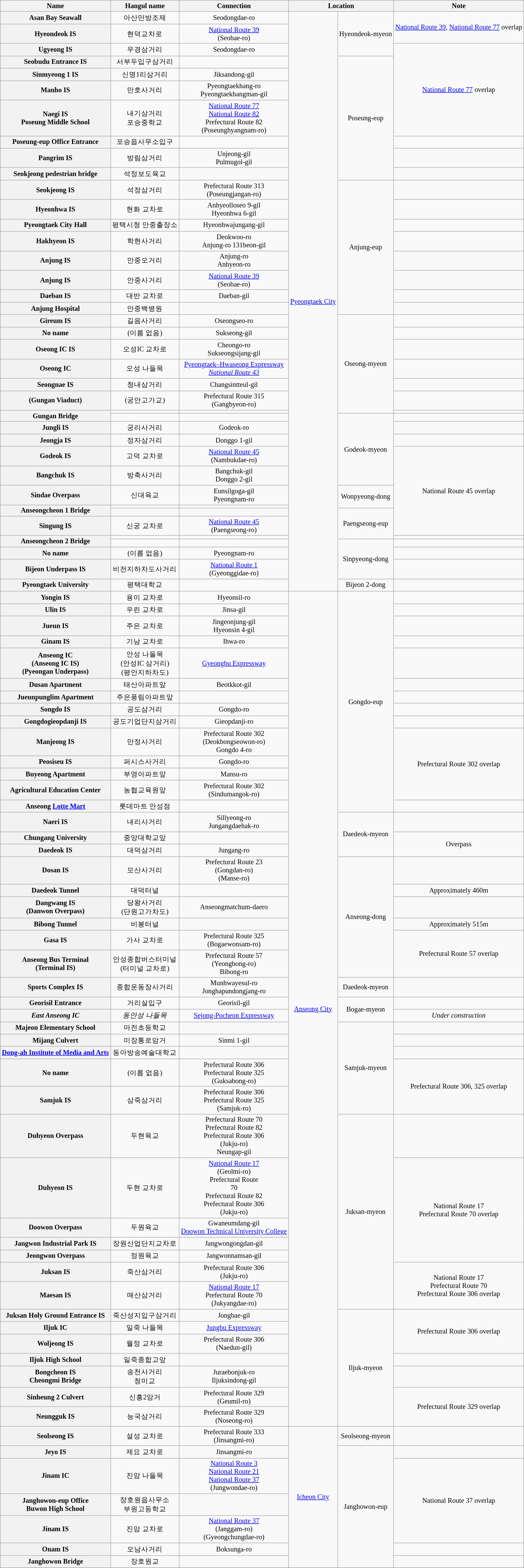<table class="wikitable" style="font-size: 85%; text-align: center;">
<tr>
<th>Name</th>
<th>Hangul name</th>
<th>Connection</th>
<th colspan="2">Location</th>
<th>Note</th>
</tr>
<tr>
<th>Asan Bay Seawall</th>
<td>아산만방조제</td>
<td>Seodongdae-ro</td>
<td rowspan=39><a href='#'>Pyeongtaek City</a></td>
<td rowspan=3>Hyeondeok-myeon</td>
<td rowspan=2><a href='#'>National Route 39</a>, <a href='#'>National Route 77</a> overlap</td>
</tr>
<tr>
<th>Hyeondeok IS</th>
<td>현덕교차로</td>
<td><a href='#'>National Route 39</a><br>(Seohae-ro)</td>
</tr>
<tr>
<th>Ugyeong IS</th>
<td>우경삼거리</td>
<td>Seodongdae-ro</td>
<td rowspan=5><a href='#'>National Route 77</a> overlap</td>
</tr>
<tr>
<th>Seobudu Entrance IS</th>
<td>서부두입구삼거리</td>
<td></td>
<td rowspan=7>Poseung-eup</td>
</tr>
<tr>
<th>Sinmyeong 1 IS</th>
<td>신명1리삼거리</td>
<td>Jiksandong-gil</td>
</tr>
<tr>
<th>Manho IS</th>
<td>만호사거리</td>
<td>Pyeongtaekhang-ro<br>Pyeongtaekhangman-gil</td>
</tr>
<tr>
<th>Naegi IS<br>Poseung Middle School</th>
<td>내기삼거리<br>포승중학교</td>
<td><a href='#'>National Route 77</a><br><a href='#'>National Route 82</a><br>Prefectural Route 82<br>(Poseunghyangnam-ro)</td>
</tr>
<tr>
<th>Poseung-eup Office Entrance</th>
<td>포승읍사무소입구</td>
<td></td>
<td></td>
</tr>
<tr>
<th>Pangrim IS</th>
<td>방림삼거리</td>
<td>Unjeong-gil<br>Pulmugol-gil</td>
<td></td>
</tr>
<tr>
<th>Seokjeong pedestrian bridge</th>
<td>석정보도육교</td>
<td></td>
<td></td>
</tr>
<tr>
<th>Seokjeong IS</th>
<td>석정삼거리</td>
<td>Prefectural Route 313<br>(Poseungjangan-ro)</td>
<td rowspan=8>Anjung-eup</td>
<td></td>
</tr>
<tr>
<th>Hyeonhwa IS</th>
<td>현화 교차로</td>
<td>Anhyeolloseo 9-gil<br>Hyeonhwa 6-gil</td>
<td></td>
</tr>
<tr>
<th>Pyeongtaek City Hall</th>
<td>평택시청 안중출장소</td>
<td>Hyeonhwajungang-gil</td>
<td></td>
</tr>
<tr>
<th>Hakhyeon IS</th>
<td>학현사거리</td>
<td>Deokwoo-ro<br>Anjung-ro 131beon-gil</td>
<td></td>
</tr>
<tr>
<th>Anjung IS</th>
<td>안중오거리</td>
<td>Anjung-ro<br>Anhyeon-ro</td>
<td></td>
</tr>
<tr>
<th>Anjung IS</th>
<td>안중사거리</td>
<td><a href='#'>National Route 39</a><br>(Seohae-ro)</td>
<td></td>
</tr>
<tr>
<th>Daeban IS</th>
<td>대반 교차로</td>
<td>Daeban-gil</td>
<td></td>
</tr>
<tr>
<th>Anjung Hospital</th>
<td>안중백병원</td>
<td></td>
<td></td>
</tr>
<tr>
<th>Gireum IS</th>
<td>길음사거리</td>
<td>Oseongseo-ro</td>
<td rowspan=7>Oseong-myeon</td>
<td></td>
</tr>
<tr>
<th>No name</th>
<td>(이름 없음)</td>
<td>Sukseong-gil</td>
<td></td>
</tr>
<tr>
<th>Oseong IC IS</th>
<td>오성IC 교차로</td>
<td>Cheongo-ro<br>Sukseongsijang-gil</td>
<td></td>
</tr>
<tr>
<th>Oseong IC</th>
<td>오성 나들목</td>
<td><a href='#'>Pyeongtaek–Hwaseong Expressway</a><br><em><a href='#'>National Route 43</a></em></td>
<td></td>
</tr>
<tr>
<th>Seongnae IS</th>
<td>청내삼거리</td>
<td>Changsintteul-gil</td>
<td></td>
</tr>
<tr>
<th>(Gungan Viaduct)</th>
<td>(궁안고가교)</td>
<td>Prefectural Route 315<br>(Gangbyeon-ro)</td>
<td></td>
</tr>
<tr>
<th rowspan=2>Gungan Bridge</th>
<td></td>
<td></td>
</tr>
<tr>
<td></td>
<td></td>
<td rowspan=5>Godeok-myeon</td>
<td></td>
</tr>
<tr>
<th>Jungli IS</th>
<td>궁리사거리</td>
<td>Godeok-ro</td>
<td></td>
</tr>
<tr>
<th>Jeongja IS</th>
<td>정자삼거리</td>
<td>Donggo 1-gil</td>
<td></td>
</tr>
<tr>
<th>Godeok IS</th>
<td>고덕 교차로</td>
<td><a href='#'>National Route 45</a><br>(Nambukdae-ro)</td>
<td rowspan=6>National Route 45 overlap</td>
</tr>
<tr>
<th>Bangchuk IS</th>
<td>방축사거리</td>
<td>Bangchuk-gil<br>Donggo 2-gil</td>
</tr>
<tr>
<th>Sindae Overpass</th>
<td>신대육교</td>
<td>Eunsilgoga-gil<br>Pyeongnam-ro</td>
<td rowspan=2>Wonpyeong-dong</td>
</tr>
<tr>
<th rowspan=2>Anseongcheon 1 Bridge</th>
<td></td>
</tr>
<tr>
<td></td>
<td></td>
<td rowspan=3>Paengseong-eup</td>
</tr>
<tr>
<th>Singung IS</th>
<td>신궁 교차로</td>
<td><a href='#'>National Route 45</a><br>(Paengseong-ro)</td>
</tr>
<tr>
<th rowspan=2>Anseongcheon 2 Bridge</th>
<td></td>
<td></td>
</tr>
<tr>
<td></td>
<td></td>
<td rowspan=3>Sinpyeong-dong</td>
<td></td>
</tr>
<tr>
<th>No name</th>
<td>(이름 없음)</td>
<td>Pyeongnam-ro</td>
<td></td>
</tr>
<tr>
<th>Bijeon Underpass IS</th>
<td>비전지하차도사거리</td>
<td><a href='#'>National Route 1</a><br>(Gyeonggidae-ro)</td>
<td></td>
</tr>
<tr>
<th>Pyeongtaek University</th>
<td>평택대학교</td>
<td></td>
<td>Bijeon 2-dong</td>
<td></td>
</tr>
<tr>
<th>Yongin IS</th>
<td>용이 교차로</td>
<td>Hyeonsil-ro</td>
<td rowspan=45><a href='#'>Anseong City</a></td>
<td rowspan=14>Gongdo-eup</td>
<td></td>
</tr>
<tr>
<th>Ulin IS</th>
<td>우린 교차로</td>
<td>Jinsa-gil</td>
<td></td>
</tr>
<tr>
<th>Jueun IS</th>
<td>주은 교차로</td>
<td>Jingeonjung-gil<br>Hyeonsin 4-gil</td>
<td></td>
</tr>
<tr>
<th>Ginam IS</th>
<td>기남 교차로</td>
<td>Ihwa-ro</td>
<td></td>
</tr>
<tr>
<th>Anseong IC<br>(Anseong IC IS)<br>(Pyeongan Underpass)</th>
<td>안성 나들목<br>(안성IC 삼거리)<br>(평안지하차도)</td>
<td><a href='#'>Gyeongbu Expressway</a></td>
<td></td>
</tr>
<tr>
<th>Dusan Apartment</th>
<td>태산아파트앞</td>
<td>Beotkkot-gil</td>
<td></td>
</tr>
<tr>
<th>Jueunpunglim Apartment<br></th>
<td>주은풍림아파트앞<br></td>
<td></td>
<td></td>
</tr>
<tr>
<th>Songdo IS</th>
<td>공도삼거리</td>
<td>Gongdo-ro</td>
<td></td>
</tr>
<tr>
<th>Gongdogieopdanji IS</th>
<td>공도기업단지삼거리</td>
<td>Gieopdanji-ro</td>
<td></td>
</tr>
<tr>
<th>Manjeong IS</th>
<td>만정사거리</td>
<td>Prefectural Route 302<br>(Deokbongseowon-ro)<br>Gongdo 4-ro</td>
<td rowspan=4>Prefectural Route 302 overlap</td>
</tr>
<tr>
<th>Peosiseu IS</th>
<td>퍼시스사거리</td>
<td>Gongdo-ro</td>
</tr>
<tr>
<th>Buyeong Apartment</th>
<td>부영아파트앞</td>
<td>Mansu-ro</td>
</tr>
<tr>
<th>Agricultural Education Center</th>
<td>농협교육원앞</td>
<td>Prefectural Route 302<br>(Sindumangok-ro)</td>
</tr>
<tr>
<th>Anseong <a href='#'>Lotte Mart</a></th>
<td>롯데마트 안성점</td>
<td></td>
<td></td>
</tr>
<tr>
<th>Naeri IS</th>
<td>내리사거리</td>
<td>Sillyeong-ro<br>Jungangdaehak-ro</td>
<td rowspan=3>Daedeok-myeon</td>
<td></td>
</tr>
<tr>
<th>Chungang University</th>
<td>중앙대학교앞</td>
<td></td>
<td rowspan=2>Overpass</td>
</tr>
<tr>
<th>Daedeok IS</th>
<td>대덕삼거리</td>
<td>Jungang-ro</td>
</tr>
<tr>
<th>Dosan IS</th>
<td>모산사거리</td>
<td>Prefectural Route 23<br>(Gongdan-ro)<br>(Manse-ro)</td>
<td rowspan=6>Anseong-dong</td>
<td></td>
</tr>
<tr>
<th>Daedeok Tunnel</th>
<td>대덕터널</td>
<td></td>
<td>Approximately 460m</td>
</tr>
<tr>
<th>Dangwang IS<br>(Danwon Overpass)</th>
<td>당왕사거리<br>(단원고가차도)</td>
<td>Anseongmatchum-daero</td>
<td></td>
</tr>
<tr>
<th>Bibong Tunnel</th>
<td>비봉터널</td>
<td></td>
<td>Approximately 515m</td>
</tr>
<tr>
<th>Gasa IS</th>
<td>가사 교차로</td>
<td>Prefectural Route 325<br>(Bogaewonsam-ro)</td>
<td rowspan=2>Prefectural Route 57 overlap</td>
</tr>
<tr>
<th>Anseong Bus Terminal<br>(Terminal IS)</th>
<td>안성종합버스터미널<br>(터미널 교차로)</td>
<td>Prefectural Route 57<br>(Yeongbong-ro)<br>Bibong-ro</td>
</tr>
<tr>
<th>Sports Complex IS</th>
<td>종합운동장사거리</td>
<td>Munhwayesul-ro<br>Jonghapundongjang-ro</td>
<td>Daedeok-myeon</td>
<td></td>
</tr>
<tr>
<th>Georisil Entrance</th>
<td>거리실입구</td>
<td>Georisil-gil</td>
<td rowspan=2>Bogae-myeon</td>
<td></td>
</tr>
<tr>
<th><em>East Anseong IC</em></th>
<td><em>동안성 나들목</em></td>
<td><a href='#'>Sejong-Pocheon Expressway</a></td>
<td><em>Under construction</em></td>
</tr>
<tr>
<th>Majeon Elementary School</th>
<td>마전초등학교</td>
<td></td>
<td rowspan=5>Samjuk-myeon</td>
<td></td>
</tr>
<tr>
<th>Mijang Culvert</th>
<td>미장통로암거</td>
<td>Sinmi 1-gil</td>
<td></td>
</tr>
<tr>
<th><a href='#'>Dong-ah Institute of Media and Arts</a></th>
<td>동아방송예술대학교</td>
<td></td>
<td></td>
</tr>
<tr>
<th>No name</th>
<td>(이름 없음)</td>
<td>Prefectural Route 306<br>Prefectural Route 325<br>(Guksabong-ro)</td>
<td rowspan=2>Prefectural Route 306, 325 overlap</td>
</tr>
<tr>
<th>Samjuk IS</th>
<td>삼죽삼거리</td>
<td>Prefectural Route 306<br>Prefectural Route 325<br>(Samjuk-ro)</td>
</tr>
<tr>
<th>Duhyeon Overpass</th>
<td>두현육교</td>
<td>Prefectural Route 70<br>Prefectural Route 82<br>Prefectural Route 306<br>(Jukju-ro)<br>Neungap-gil</td>
<td rowspan=7>Juksan-myeon</td>
<td></td>
</tr>
<tr>
<th>Duhyeon IS</th>
<td>두현 교차로</td>
<td><a href='#'>National Route 17</a><br>(Geolmi-ro)<br>Prefectural Route<br>70<br>Prefectural Route 82<br>Prefectural Route 306<br>(Jukju-ro)</td>
<td rowspan=4>National Route 17<br>Prefectural Route 70 overlap</td>
</tr>
<tr>
<th>Doowon Overpass</th>
<td>두원육교</td>
<td>Gwaneumdang-gil<br><a href='#'>Doowon Technical University College</a></td>
</tr>
<tr>
<th>Jangwon Industrial Park IS</th>
<td>장원산업단지교차로</td>
<td>Jangwongongdan-gil</td>
</tr>
<tr>
<th>Jeongwon Overpass</th>
<td>정원육교</td>
<td>Jangwonnamsan-gil</td>
</tr>
<tr>
<th>Juksan IS</th>
<td>죽산삼거리</td>
<td>Prefectural Route 306<br>(Jukju-ro)</td>
<td rowspan=2>National Route 17<br>Prefectural Route 70<br>Prefectural Route 306 overlap</td>
</tr>
<tr>
<th>Maesan IS</th>
<td>매산삼거리</td>
<td><a href='#'>National Route 17</a><br>Prefectural Route 70<br>(Jukyangdae-ro)</td>
</tr>
<tr>
<th>Juksan Holy Ground Entrance IS</th>
<td>죽산성지입구삼거리</td>
<td>Jongbae-gil</td>
<td rowspan=7>Iljuk-myeon</td>
<td rowspan=3>Prefectural Route 306 overlap</td>
</tr>
<tr>
<th>Iljuk IC</th>
<td>일죽 나들목</td>
<td><a href='#'>Jungbu Expressway</a></td>
</tr>
<tr>
<th>Woljeong IS</th>
<td>월정 교차로</td>
<td>Prefectural Route 306<br>(Naedun-gil)</td>
</tr>
<tr>
<th>Iljuk High School</th>
<td>일죽종합고앞</td>
<td></td>
<td></td>
</tr>
<tr>
<th>Bongcheon IS<br>Cheongmi Bridge</th>
<td>송천사거리<br>청미교</td>
<td>Juraebonjuk-ro<br>Iljuksindong-gil</td>
<td></td>
</tr>
<tr>
<th>Sinheung 2 Culvert</th>
<td>신흥2암거</td>
<td>Prefectural Route 329<br>(Geumil-ro)</td>
<td rowspan=2>Prefectural Route 329 overlap</td>
</tr>
<tr>
<th>Neungguk IS</th>
<td>능국삼거리</td>
<td>Prefectural Route 329<br>(Noseong-ro)</td>
</tr>
<tr>
<th>Seolseong IS</th>
<td>설성 교차로</td>
<td>Prefectural Route 333<br>(Jinsangmi-ro)</td>
<td rowspan=7><a href='#'>Icheon City</a></td>
<td>Seolseong-myeon</td>
<td></td>
</tr>
<tr>
<th>Jeyo IS</th>
<td>제요 교차로</td>
<td>Jinsangmi-ro</td>
<td rowspan=6>Janghowon-eup</td>
<td></td>
</tr>
<tr>
<th>Jinam IC</th>
<td>진암 나들목</td>
<td><a href='#'>National Route 3</a><br><a href='#'>National Route 21</a><br><a href='#'>National Route 37</a><br>(Jungwondae-ro)</td>
<td rowspan=3>National Route 37 overlap</td>
</tr>
<tr>
<th>Janghowon-eup Office<br>Buwon High School</th>
<td 장호원읍>장호원읍사무소<br>부원고등학교</td>
<td></td>
</tr>
<tr>
<th>Jinam IS</th>
<td>진암 교차로</td>
<td><a href='#'>National Route 37</a><br>(Janggam-ro)<br>(Gyeongchungdae-ro)</td>
</tr>
<tr>
<th>Onam IS</th>
<td>오남사거리</td>
<td>Boksunga-ro</td>
<td></td>
</tr>
<tr>
<th>Janghowon Bridge</th>
<td>장호원교</td>
<td></td>
<td></td>
</tr>
<tr>
</tr>
</table>
